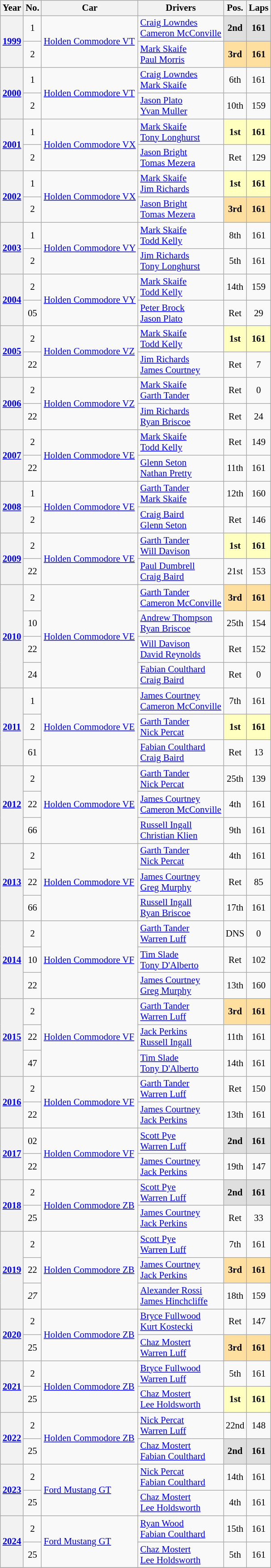<table class="wikitable" style=font-size:87%;>
<tr>
<th>Year</th>
<th>No.</th>
<th>Car</th>
<th>Drivers</th>
<th>Pos.</th>
<th>Laps</th>
</tr>
<tr>
<th rowspan=2><a href='#'>1999</a></th>
<td align=center>1</td>
<td rowspan=2><a href='#'>Holden Commodore VT</a></td>
<td> <a href='#'>Craig Lowndes</a><br> <a href='#'>Cameron McConville</a></td>
<td align=center style=background:#dfdfdf;><strong>2nd</strong></td>
<td align=center style=background:#dfdfdf;><strong>161</strong></td>
</tr>
<tr>
<td align=center>2</td>
<td> <a href='#'>Mark Skaife</a><br> <a href='#'>Paul Morris</a></td>
<td align=center style=background:#ffdf9f><strong>3rd</strong></td>
<td align=center style=background:#ffdf9f><strong>161</strong></td>
</tr>
<tr>
<th rowspan=2><a href='#'>2000</a></th>
<td align=center>1</td>
<td rowspan=2><a href='#'>Holden Commodore VT</a></td>
<td> <a href='#'>Craig Lowndes</a><br> <a href='#'>Mark Skaife</a></td>
<td align=center>6th</td>
<td align=center>161</td>
</tr>
<tr>
<td align=center>2</td>
<td> <a href='#'>Jason Plato</a><br> <a href='#'>Yvan Muller</a></td>
<td align=center>10th</td>
<td align=center>159</td>
</tr>
<tr>
<th rowspan=2><a href='#'>2001</a></th>
<td align=center>1</td>
<td rowspan=2><a href='#'>Holden Commodore VX</a></td>
<td> <a href='#'>Mark Skaife</a><br> <a href='#'>Tony Longhurst</a></td>
<td align=center style=background:#ffffbf;><strong>1st</strong></td>
<td align=center style=background:#ffffbf;><strong>161</strong></td>
</tr>
<tr>
<td align=center>2</td>
<td> <a href='#'>Jason Bright</a><br> <a href='#'>Tomas Mezera</a></td>
<td align=center>Ret</td>
<td align=center>129</td>
</tr>
<tr>
<th rowspan=2><a href='#'>2002</a></th>
<td align=center>1</td>
<td rowspan=2><a href='#'>Holden Commodore VX</a></td>
<td> <a href='#'>Mark Skaife</a><br> <a href='#'>Jim Richards</a></td>
<td align=center style=background:#ffffbf;><strong>1st</strong></td>
<td align=center style=background:#ffffbf;><strong>161</strong></td>
</tr>
<tr>
<td align=center>2</td>
<td> <a href='#'>Jason Bright</a><br> <a href='#'>Tomas Mezera</a></td>
<td align=center style=background:#ffdf9f;><strong>3rd</strong></td>
<td align=center style=background:#ffdf9f;><strong>161</strong></td>
</tr>
<tr>
<th rowspan=2><a href='#'>2003</a></th>
<td align=center>1</td>
<td rowspan=2><a href='#'>Holden Commodore VY</a></td>
<td> <a href='#'>Mark Skaife</a><br> <a href='#'>Todd Kelly</a></td>
<td align=center>8th</td>
<td align=center>161</td>
</tr>
<tr>
<td align=center>2</td>
<td> <a href='#'>Jim Richards</a><br> <a href='#'>Tony Longhurst</a></td>
<td align=center>5th</td>
<td align=center>161</td>
</tr>
<tr>
<th rowspan=2><a href='#'>2004</a></th>
<td align=center>2</td>
<td rowspan=2><a href='#'>Holden Commodore VY</a></td>
<td> <a href='#'>Mark Skaife</a><br> <a href='#'>Todd Kelly</a></td>
<td align=center>14th</td>
<td align=center>159</td>
</tr>
<tr>
<td align=center>05</td>
<td> <a href='#'>Peter Brock</a><br> <a href='#'>Jason Plato</a></td>
<td align=center>Ret</td>
<td align=center>29</td>
</tr>
<tr>
<th rowspan=2><a href='#'>2005</a></th>
<td align=center>2</td>
<td rowspan=2><a href='#'>Holden Commodore VZ</a></td>
<td> <a href='#'>Mark Skaife</a><br> <a href='#'>Todd Kelly</a></td>
<td align=center style=background:#ffffbf;><strong>1st</strong></td>
<td align=center style=background:#ffffbf;><strong>161</strong></td>
</tr>
<tr>
<td align=center>22</td>
<td> <a href='#'>Jim Richards</a><br> <a href='#'>James Courtney</a></td>
<td align=center>Ret</td>
<td align=center>7</td>
</tr>
<tr>
<th rowspan=2><a href='#'>2006</a></th>
<td align=center>2</td>
<td rowspan=2><a href='#'>Holden Commodore VZ</a></td>
<td> <a href='#'>Mark Skaife</a><br> <a href='#'>Garth Tander</a></td>
<td align=center>Ret</td>
<td align=center>0</td>
</tr>
<tr>
<td align=center>22</td>
<td> <a href='#'>Jim Richards</a><br> <a href='#'>Ryan Briscoe</a></td>
<td align=center>Ret</td>
<td align=center>24</td>
</tr>
<tr>
<th rowspan=2><a href='#'>2007</a></th>
<td align=center>2</td>
<td rowspan=2><a href='#'>Holden Commodore VE</a></td>
<td> <a href='#'>Mark Skaife</a><br> <a href='#'>Todd Kelly</a></td>
<td align=center>Ret</td>
<td align=center>149</td>
</tr>
<tr>
<td align=center>22</td>
<td> <a href='#'>Glenn Seton</a><br> <a href='#'>Nathan Pretty</a></td>
<td align=center>11th</td>
<td align=center>161</td>
</tr>
<tr>
<th rowspan=2><a href='#'>2008</a></th>
<td align=center>1</td>
<td rowspan=2><a href='#'>Holden Commodore VE</a></td>
<td> <a href='#'>Garth Tander</a><br> <a href='#'>Mark Skaife</a></td>
<td align=center>12th</td>
<td align=center>160</td>
</tr>
<tr>
<td align=center>2</td>
<td> <a href='#'>Craig Baird</a><br> <a href='#'>Glenn Seton</a></td>
<td align=center>Ret</td>
<td align=center>146</td>
</tr>
<tr>
<th rowspan=2><a href='#'>2009</a></th>
<td align=center>2</td>
<td rowspan=2><a href='#'>Holden Commodore VE</a></td>
<td> <a href='#'>Garth Tander</a><br> <a href='#'>Will Davison</a></td>
<td align=center style=background:#ffffbf;><strong>1st</strong></td>
<td align=center style=background:#ffffbf;><strong>161</strong></td>
</tr>
<tr>
<td align=center>22</td>
<td> <a href='#'>Paul Dumbrell</a><br> <a href='#'>Craig Baird</a></td>
<td align=center>21st</td>
<td align=center>153</td>
</tr>
<tr>
<th rowspan=4><a href='#'>2010</a></th>
<td align=center>2</td>
<td rowspan=4><a href='#'>Holden Commodore VE</a></td>
<td> <a href='#'>Garth Tander</a><br> <a href='#'>Cameron McConville</a></td>
<td align=center style=background:#ffdf9f;><strong>3rd</strong></td>
<td align=center style=background:#ffdf9f;><strong>161</strong></td>
</tr>
<tr>
<td align=center>10</td>
<td> <a href='#'>Andrew Thompson</a><br> <a href='#'>Ryan Briscoe</a></td>
<td align=center>25th</td>
<td align=center>154</td>
</tr>
<tr>
<td align=center>22</td>
<td> <a href='#'>Will Davison</a><br> <a href='#'>David Reynolds</a></td>
<td align=center>Ret</td>
<td align=center>152</td>
</tr>
<tr>
<td align=center>24</td>
<td> <a href='#'>Fabian Coulthard</a><br> <a href='#'>Craig Baird</a></td>
<td align=center>Ret</td>
<td align=center>0</td>
</tr>
<tr>
<th rowspan=3><a href='#'>2011</a></th>
<td align=center>1</td>
<td rowspan=3><a href='#'>Holden Commodore VE</a></td>
<td> <a href='#'>James Courtney</a><br> <a href='#'>Cameron McConville</a></td>
<td align=center>7th</td>
<td align=center>161</td>
</tr>
<tr>
<td align=center>2</td>
<td> <a href='#'>Garth Tander</a><br> <a href='#'>Nick Percat</a></td>
<td align=center style=background:#ffffbf;><strong>1st</strong></td>
<td align=center style=background:#ffffbf;><strong>161</strong></td>
</tr>
<tr>
<td align=center>61</td>
<td> <a href='#'>Fabian Coulthard</a><br> <a href='#'>Craig Baird</a></td>
<td align=center>Ret</td>
<td align=center>13</td>
</tr>
<tr>
<th rowspan=3><a href='#'>2012</a></th>
<td align=center>2</td>
<td rowspan=3><a href='#'>Holden Commodore VE</a></td>
<td> <a href='#'>Garth Tander</a><br> <a href='#'>Nick Percat</a></td>
<td align=center>25th</td>
<td align=center>139</td>
</tr>
<tr>
<td align=center>22</td>
<td> <a href='#'>James Courtney</a><br> <a href='#'>Cameron McConville</a></td>
<td align=center>4th</td>
<td align=center>161</td>
</tr>
<tr>
<td align=center>66</td>
<td> <a href='#'>Russell Ingall</a><br> <a href='#'>Christian Klien</a></td>
<td align=center>9th</td>
<td align=center>161</td>
</tr>
<tr>
<th rowspan=3><a href='#'>2013</a></th>
<td align=center>2</td>
<td rowspan=3><a href='#'>Holden Commodore VF</a></td>
<td> <a href='#'>Garth Tander</a><br> <a href='#'>Nick Percat</a></td>
<td align=center>4th</td>
<td align=center>161</td>
</tr>
<tr>
<td align=center>22</td>
<td> <a href='#'>James Courtney</a><br> <a href='#'>Greg Murphy</a></td>
<td align=center>Ret</td>
<td align=center>85</td>
</tr>
<tr>
<td align=center>66</td>
<td> <a href='#'>Russell Ingall</a><br> <a href='#'>Ryan Briscoe</a></td>
<td align=center>17th</td>
<td align=center>161</td>
</tr>
<tr>
<th rowspan=3><a href='#'>2014</a></th>
<td align=center>2</td>
<td rowspan=3><a href='#'>Holden Commodore VF</a></td>
<td> <a href='#'>Garth Tander</a><br> <a href='#'>Warren Luff</a></td>
<td align=center>DNS</td>
<td align=center>0</td>
</tr>
<tr>
<td align=center>10</td>
<td> <a href='#'>Tim Slade</a><br> <a href='#'>Tony D'Alberto</a></td>
<td align=center>Ret</td>
<td align=center>102</td>
</tr>
<tr>
<td align=center>22</td>
<td> <a href='#'>James Courtney</a><br> <a href='#'>Greg Murphy</a></td>
<td align=center>13th</td>
<td align=center>160</td>
</tr>
<tr>
<th rowspan=3><a href='#'>2015</a></th>
<td align=center>2</td>
<td rowspan=3><a href='#'>Holden Commodore VF</a></td>
<td> <a href='#'>Garth Tander</a><br> <a href='#'>Warren Luff</a></td>
<td align=center style=background:#ffdf9f;><strong>3rd</strong></td>
<td align=center style=background:#ffdf9f;><strong>161</strong></td>
</tr>
<tr>
<td align=center>22</td>
<td> <a href='#'>Jack Perkins</a><br> <a href='#'>Russell Ingall</a></td>
<td align=center>11th</td>
<td align=center>161</td>
</tr>
<tr>
<td align=center>47</td>
<td> <a href='#'>Tim Slade</a><br> <a href='#'>Tony D'Alberto</a></td>
<td align=center>14th</td>
<td align=center>161</td>
</tr>
<tr>
<th rowspan=2><a href='#'>2016</a></th>
<td align=center>2</td>
<td rowspan=2><a href='#'>Holden Commodore VF</a></td>
<td> <a href='#'>Garth Tander</a><br> <a href='#'>Warren Luff</a></td>
<td align=center>Ret</td>
<td align=center>150</td>
</tr>
<tr>
<td align=center>22</td>
<td> <a href='#'>James Courtney</a><br> <a href='#'>Jack Perkins</a></td>
<td align=center>13th</td>
<td align=center>161</td>
</tr>
<tr>
<th rowspan=2><a href='#'>2017</a></th>
<td align=center>02</td>
<td rowspan=2><a href='#'>Holden Commodore VF</a></td>
<td> <a href='#'>Scott Pye</a><br> <a href='#'>Warren Luff</a></td>
<td align=center style=background:#dfdfdf;><strong>2nd</strong></td>
<td align=center style=background:#dfdfdf;><strong>161</strong></td>
</tr>
<tr>
<td align=center>22</td>
<td> <a href='#'>James Courtney</a><br> <a href='#'>Jack Perkins</a></td>
<td align=center>19th</td>
<td align=center>147</td>
</tr>
<tr>
<th rowspan=2><a href='#'>2018</a></th>
<td align=center>2</td>
<td rowspan=2><a href='#'>Holden Commodore ZB</a></td>
<td> <a href='#'>Scott Pye</a><br> <a href='#'>Warren Luff</a></td>
<td align=center style=background:#dfdfdf><strong>2nd</strong></td>
<td align=center style=background:#dfdfdf><strong>161</strong></td>
</tr>
<tr>
<td align=center>25</td>
<td> <a href='#'>James Courtney</a><br> <a href='#'>Jack Perkins</a></td>
<td align=center>Ret</td>
<td align=center>33</td>
</tr>
<tr>
<th rowspan=3><a href='#'>2019</a></th>
<td align=center>2</td>
<td rowspan=3><a href='#'>Holden Commodore ZB</a></td>
<td> <a href='#'>Scott Pye</a><br> <a href='#'>Warren Luff</a></td>
<td align=center>7th</td>
<td align=center>161</td>
</tr>
<tr>
<td align=center>22</td>
<td> <a href='#'>James Courtney</a><br> <a href='#'>Jack Perkins</a></td>
<td align=center style=background:#ffdf9f><strong>3rd</strong></td>
<td align=center style=background:#ffdf9f><strong>161</strong></td>
</tr>
<tr>
<td align=center><em>27</em></td>
<td> <a href='#'>Alexander Rossi</a><br> <a href='#'>James Hinchcliffe</a></td>
<td align=center>18th</td>
<td align=center>159</td>
</tr>
<tr>
<th rowspan=2><a href='#'>2020</a></th>
<td align=center>2</td>
<td rowspan=2><a href='#'>Holden Commodore ZB</a></td>
<td> <a href='#'>Bryce Fullwood</a><br> <a href='#'>Kurt Kostecki</a></td>
<td align=center>Ret</td>
<td align=center>147</td>
</tr>
<tr>
<td align=center>25</td>
<td> <a href='#'>Chaz Mostert</a><br> <a href='#'>Warren Luff</a></td>
<td align=center style=background:#ffdf9f><strong>3rd</strong></td>
<td align=center style=background:#ffdf9f><strong>161</strong></td>
</tr>
<tr>
<th rowspan=2><a href='#'>2021</a></th>
<td align=center>2</td>
<td rowspan=2><a href='#'>Holden Commodore ZB</a></td>
<td> <a href='#'>Bryce Fullwood</a><br> <a href='#'>Warren Luff</a></td>
<td align=center>5th</td>
<td align=center>161</td>
</tr>
<tr>
<td align=center>25</td>
<td> <a href='#'>Chaz Mostert</a><br> <a href='#'>Lee Holdsworth</a></td>
<td align=center style=background:#ffffbf;><strong>1st</strong></td>
<td align=center style=background:#ffffbf;><strong>161</strong></td>
</tr>
<tr>
<th rowspan=2><a href='#'>2022</a></th>
<td align=center>2</td>
<td rowspan=2><a href='#'>Holden Commodore ZB</a></td>
<td> <a href='#'>Nick Percat</a><br> <a href='#'>Warren Luff</a></td>
<td align=center>22nd</td>
<td align=center>148</td>
</tr>
<tr>
<td align=center>25</td>
<td> <a href='#'>Chaz Mostert</a><br> <a href='#'>Fabian Coulthard</a></td>
<td align=center style=background:#dfdfdf;><strong>2nd</strong></td>
<td align=center style=background:#dfdfdf;><strong>161</strong></td>
</tr>
<tr>
<th rowspan=2><a href='#'>2023</a></th>
<td align=center>2</td>
<td rowspan=2><a href='#'>Ford Mustang GT</a></td>
<td> <a href='#'>Nick Percat</a><br> <a href='#'>Fabian Coulthard</a></td>
<td align=center>14th</td>
<td align=center>161</td>
</tr>
<tr>
<td align=center>25</td>
<td> <a href='#'>Chaz Mostert</a><br> <a href='#'>Lee Holdsworth</a></td>
<td align=center>4th</td>
<td align=center>161</td>
</tr>
<tr>
<th rowspan=2><a href='#'>2024</a></th>
<td align=center>2</td>
<td rowspan=2><a href='#'>Ford Mustang GT</a></td>
<td> <a href='#'>Ryan Wood</a><br> <a href='#'>Fabian Coulthard</a></td>
<td align=center>15th</td>
<td align=center>161</td>
</tr>
<tr>
<td align=center>25</td>
<td> <a href='#'>Chaz Mostert</a><br> <a href='#'>Lee Holdsworth</a></td>
<td align=center>5th</td>
<td align=center>161</td>
</tr>
<tr>
</tr>
</table>
